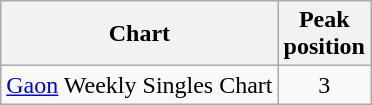<table class="wikitable">
<tr>
<th>Chart</th>
<th>Peak <br> position</th>
</tr>
<tr>
<td><a href='#'>Gaon</a> Weekly Singles Chart</td>
<td align=center>3</td>
</tr>
</table>
